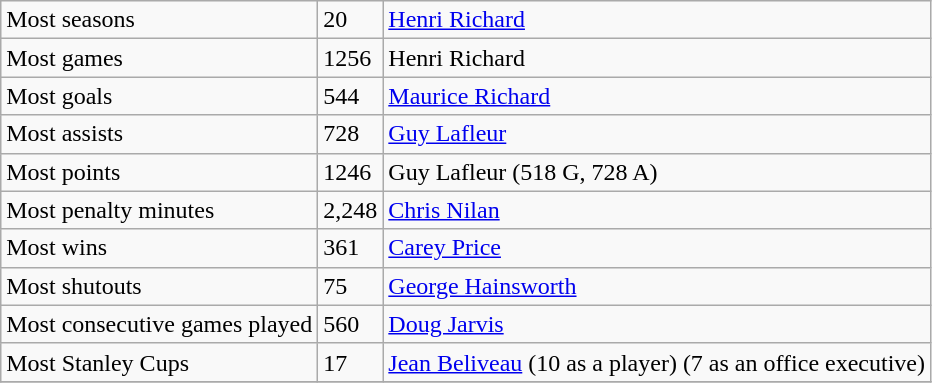<table class="wikitable">
<tr>
<td>Most seasons</td>
<td>20</td>
<td><a href='#'>Henri Richard</a></td>
</tr>
<tr>
<td>Most games</td>
<td>1256</td>
<td>Henri Richard</td>
</tr>
<tr>
<td>Most goals</td>
<td>544</td>
<td><a href='#'>Maurice Richard</a></td>
</tr>
<tr>
<td>Most assists</td>
<td>728</td>
<td><a href='#'>Guy Lafleur</a></td>
</tr>
<tr>
<td>Most points</td>
<td>1246</td>
<td>Guy Lafleur (518 G, 728 A)</td>
</tr>
<tr>
<td>Most penalty minutes</td>
<td>2,248</td>
<td><a href='#'>Chris Nilan</a></td>
</tr>
<tr>
<td>Most wins</td>
<td>361</td>
<td><a href='#'>Carey Price</a></td>
</tr>
<tr>
<td>Most shutouts</td>
<td>75</td>
<td><a href='#'>George Hainsworth</a></td>
</tr>
<tr>
<td>Most consecutive games played</td>
<td>560</td>
<td><a href='#'>Doug Jarvis</a></td>
</tr>
<tr>
<td>Most Stanley Cups</td>
<td>17</td>
<td><a href='#'>Jean Beliveau</a> (10 as a player) (7 as an office executive)</td>
</tr>
<tr>
</tr>
</table>
